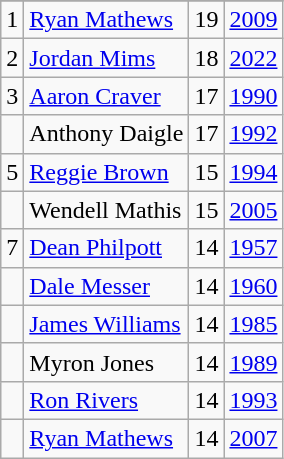<table class="wikitable">
<tr>
</tr>
<tr>
<td>1</td>
<td><a href='#'>Ryan Mathews</a></td>
<td>19</td>
<td><a href='#'>2009</a></td>
</tr>
<tr>
<td>2</td>
<td><a href='#'>Jordan Mims</a></td>
<td>18</td>
<td><a href='#'>2022</a></td>
</tr>
<tr>
<td>3</td>
<td><a href='#'>Aaron Craver</a></td>
<td>17</td>
<td><a href='#'>1990</a></td>
</tr>
<tr>
<td></td>
<td>Anthony Daigle</td>
<td>17</td>
<td><a href='#'>1992</a></td>
</tr>
<tr>
<td>5</td>
<td><a href='#'>Reggie Brown</a></td>
<td>15</td>
<td><a href='#'>1994</a></td>
</tr>
<tr>
<td></td>
<td>Wendell Mathis</td>
<td>15</td>
<td><a href='#'>2005</a></td>
</tr>
<tr>
<td>7</td>
<td><a href='#'>Dean Philpott</a></td>
<td>14</td>
<td><a href='#'>1957</a></td>
</tr>
<tr>
<td></td>
<td><a href='#'>Dale Messer</a></td>
<td>14</td>
<td><a href='#'>1960</a></td>
</tr>
<tr>
<td></td>
<td><a href='#'>James Williams</a></td>
<td>14</td>
<td><a href='#'>1985</a></td>
</tr>
<tr>
<td></td>
<td>Myron Jones</td>
<td>14</td>
<td><a href='#'>1989</a></td>
</tr>
<tr>
<td></td>
<td><a href='#'>Ron Rivers</a></td>
<td>14</td>
<td><a href='#'>1993</a></td>
</tr>
<tr>
<td></td>
<td><a href='#'>Ryan Mathews</a></td>
<td>14</td>
<td><a href='#'>2007</a></td>
</tr>
</table>
